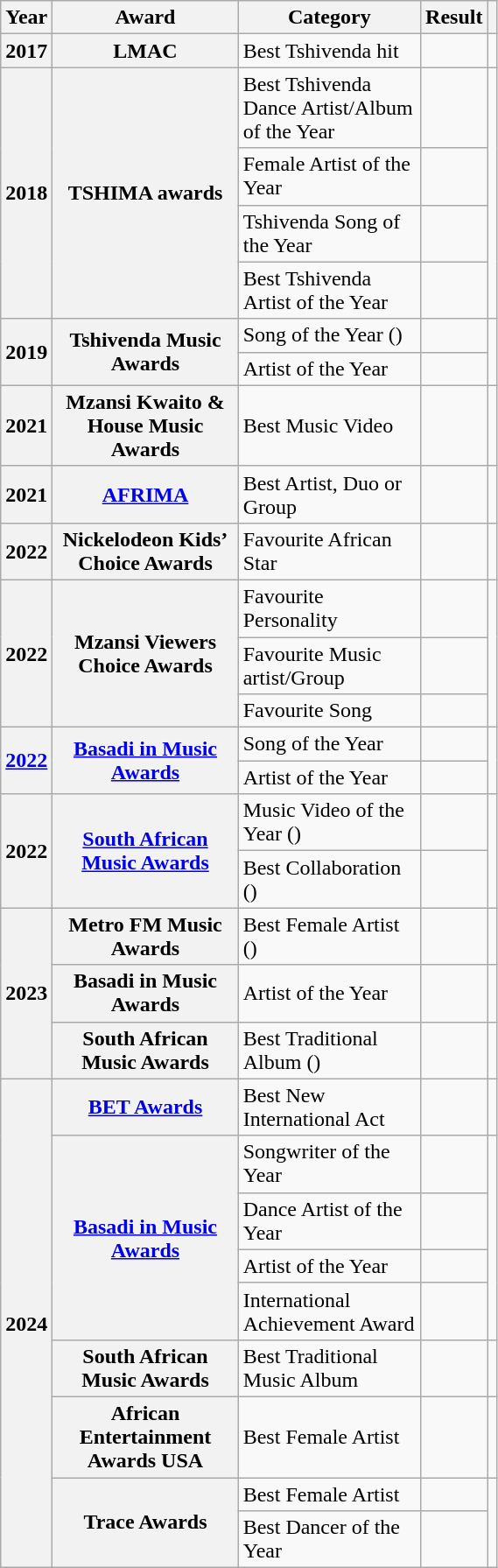<table class="wikitable sortable plainrowheaders" style="width: 30%;">
<tr>
<th scope="col">Year</th>
<th scope="col">Award</th>
<th scope="col">Category</th>
<th scope="col">Result</th>
<th class="unsortable" scope="col"></th>
</tr>
<tr>
<th scope="row">2017</th>
<th scope="row">LMAC</th>
<td>Best Tshivenda hit</td>
<td></td>
<td style="text-align:center;"></td>
</tr>
<tr>
<th scope="row" rowspan="4">2018</th>
<th scope="row" rowspan="4">TSHIMA awards</th>
<td>Best Tshivenda Dance Artist/Album of the Year</td>
<td></td>
<td rowspan="4" style="text-align:center;"></td>
</tr>
<tr>
<td>Female Artist of the Year</td>
<td></td>
</tr>
<tr>
<td>Tshivenda Song of the Year</td>
<td></td>
</tr>
<tr>
<td>Best Tshivenda Artist of the Year</td>
<td></td>
</tr>
<tr>
<th scope="row" rowspan=2>2019</th>
<th scope="row" rowspan=2>Tshivenda Music Awards</th>
<td>Song of the Year ()</td>
<td></td>
<td rowspan="2"></td>
</tr>
<tr>
<td>Artist of the Year</td>
<td></td>
</tr>
<tr>
<th scope="row">2021</th>
<th scope="row">Mzansi Kwaito & House Music Awards</th>
<td>Best Music Video</td>
<td></td>
<td></td>
</tr>
<tr>
<th scope="row">2021</th>
<th scope="row"><a href='#'>AFRIMA</a></th>
<td>Best Artist, Duo or Group</td>
<td></td>
<td></td>
</tr>
<tr>
<th scope="row">2022</th>
<th scope="row">Nickelodeon Kids’ Choice Awards</th>
<td>Favourite African Star</td>
<td></td>
<td></td>
</tr>
<tr>
<th scope="row" rowspan="3">2022</th>
<th scope="row" rowspan="3">Mzansi Viewers Choice Awards</th>
<td>Favourite Personality</td>
<td></td>
<td rowspan="3"></td>
</tr>
<tr>
<td>Favourite Music artist/Group</td>
<td></td>
</tr>
<tr>
<td>Favourite Song</td>
<td></td>
</tr>
<tr>
<th scope=row rowspan=2><a href='#'>2022</a></th>
<th scope=row rowspan=2><a href='#'>Basadi in Music Awards</a></th>
<td>Song of the Year</td>
<td></td>
<td rowspan=2></td>
</tr>
<tr>
<td>Artist of the Year</td>
<td></td>
</tr>
<tr>
<th scope=row rowspan=2>2022</th>
<th scope=row rowspan=2><a href='#'>South African Music Awards</a></th>
<td>Music Video of the Year ()</td>
<td></td>
<td rowspan=2></td>
</tr>
<tr>
<td>Best Collaboration ()</td>
<td></td>
</tr>
<tr>
<th scope=row rowspan=3>2023</th>
<th scope=row>Metro FM Music Awards</th>
<td>Best Female Artist  ()</td>
<td></td>
<td></td>
</tr>
<tr>
<th scope=row>Basadi in Music Awards</th>
<td>Artist of the Year</td>
<td></td>
<td><br></td>
</tr>
<tr>
<th scope=row>South African Music Awards</th>
<td>Best Traditional Album ()</td>
<td></td>
<td></td>
</tr>
<tr>
<th scope=row rowspan =9>2024</th>
<th scope=row><a href='#'>BET Awards</a></th>
<td>Best New International Act</td>
<td></td>
<td></td>
</tr>
<tr>
<th scope=row rowspan=4><a href='#'>Basadi in Music Awards</a></th>
<td>Songwriter of the Year</td>
<td></td>
<td rowspan=4></td>
</tr>
<tr>
<td>Dance Artist of the Year</td>
<td></td>
</tr>
<tr>
<td>Artist of the Year</td>
<td></td>
</tr>
<tr>
<td>International Achievement Award</td>
<td></td>
</tr>
<tr>
<th scope=row>South African Music Awards</th>
<td>Best Traditional Music Album</td>
<td></td>
<td></td>
</tr>
<tr>
<th scope=row>African Entertainment Awards USA</th>
<td>Best Female Artist</td>
<td></td>
<td></td>
</tr>
<tr>
<th scope=row rowspan=2>Trace Awards</th>
<td>Best Female Artist</td>
<td></td>
<td rowspan=2></td>
</tr>
<tr>
<td>Best Dancer of the Year</td>
<td></td>
</tr>
</table>
